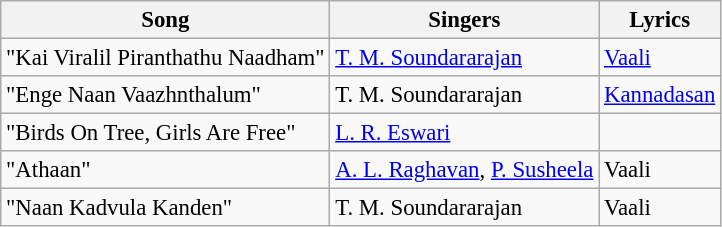<table class="wikitable" style="font-size:95%;">
<tr>
<th>Song</th>
<th>Singers</th>
<th>Lyrics</th>
</tr>
<tr>
<td>"Kai Viralil Piranthathu Naadham"</td>
<td><a href='#'>T. M. Soundararajan</a></td>
<td><a href='#'>Vaali</a></td>
</tr>
<tr>
<td>"Enge Naan Vaazhnthalum"</td>
<td>T. M. Soundararajan</td>
<td><a href='#'>Kannadasan</a></td>
</tr>
<tr>
<td>"Birds On Tree, Girls Are Free"</td>
<td><a href='#'>L. R. Eswari</a></td>
<td></td>
</tr>
<tr>
<td>"Athaan"</td>
<td><a href='#'>A. L. Raghavan</a>, <a href='#'>P. Susheela</a></td>
<td>Vaali</td>
</tr>
<tr>
<td>"Naan Kadvula Kanden"</td>
<td>T. M. Soundararajan</td>
<td>Vaali</td>
</tr>
</table>
